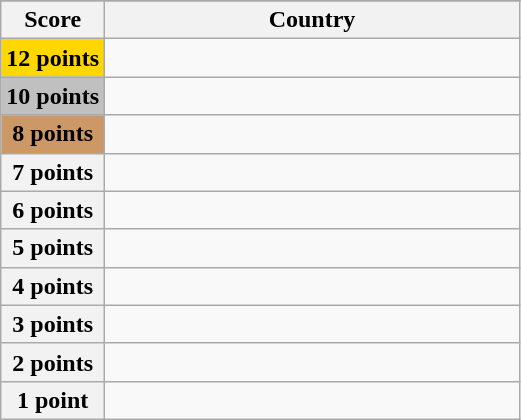<table class="wikitable">
<tr>
</tr>
<tr>
<th scope="col" width="20%">Score</th>
<th scope="col">Country</th>
</tr>
<tr>
<th scope="row" style="background:gold">12 points</th>
<td></td>
</tr>
<tr>
<th scope="row" style="background:silver">10 points</th>
<td></td>
</tr>
<tr>
<th scope="row" style="background:#CC9966">8 points</th>
<td></td>
</tr>
<tr>
<th scope="row">7 points</th>
<td></td>
</tr>
<tr>
<th scope="row">6 points</th>
<td></td>
</tr>
<tr>
<th scope="row">5 points</th>
<td></td>
</tr>
<tr>
<th scope="row">4 points</th>
<td></td>
</tr>
<tr>
<th scope="row">3 points</th>
<td></td>
</tr>
<tr>
<th scope="row">2 points</th>
<td></td>
</tr>
<tr>
<th scope="row">1 point</th>
<td></td>
</tr>
</table>
